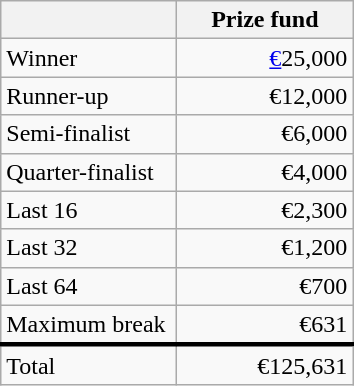<table class="wikitable">
<tr>
<th width=110px></th>
<th width=110px align="right">Prize fund</th>
</tr>
<tr>
<td>Winner</td>
<td align="right"><a href='#'>€</a>25,000</td>
</tr>
<tr>
<td>Runner-up</td>
<td align="right">€12,000</td>
</tr>
<tr>
<td>Semi-finalist</td>
<td align="right">€6,000</td>
</tr>
<tr>
<td>Quarter-finalist</td>
<td align="right">€4,000</td>
</tr>
<tr>
<td>Last 16</td>
<td align="right">€2,300</td>
</tr>
<tr>
<td>Last 32</td>
<td align="right">€1,200</td>
</tr>
<tr>
<td>Last 64</td>
<td align="right">€700</td>
</tr>
<tr>
<td>Maximum break</td>
<td align="right">€631</td>
</tr>
<tr style="border-top:medium solid">
<td>Total</td>
<td align="right">€125,631</td>
</tr>
</table>
